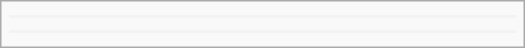<table class="infobox" width=350>
<tr>
<td></td>
</tr>
<tr style="background-color:#f3f3f3">
<td></td>
</tr>
<tr>
<td></td>
</tr>
<tr>
</tr>
<tr style="background-color:#f3f3f3">
<td></td>
</tr>
<tr>
<td></td>
</tr>
</table>
